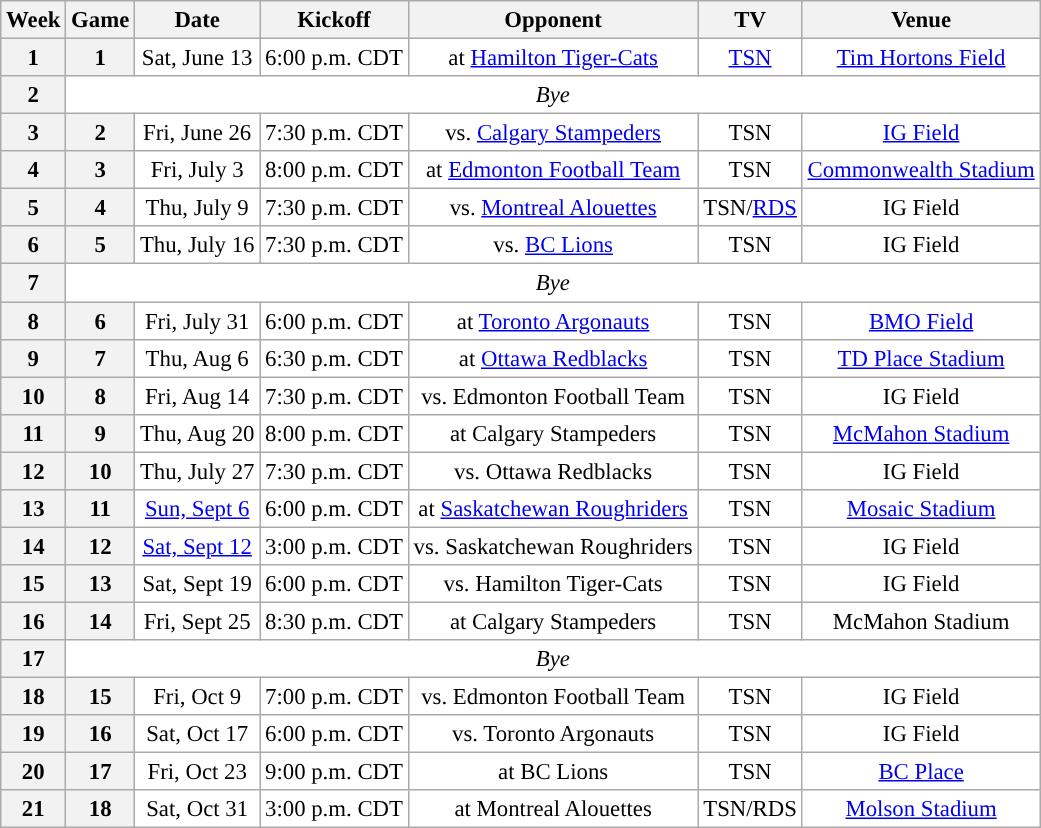<table class="wikitable" style="font-size: 95%;">
<tr>
<th scope="col">Week</th>
<th scope="col">Game</th>
<th scope="col">Date</th>
<th scope="col">Kickoff</th>
<th scope="col">Opponent</th>
<th scope="col">TV</th>
<th scope="col">Venue</th>
</tr>
<tr align="center"= bgcolor="ffffff">
<th align="center">1</th>
<th align="center">1</th>
<td align="center">Sat, June 13</td>
<td align="center">6:00 p.m. CDT</td>
<td align="center">at <a href='#'>Hamilton Tiger-Cats</a></td>
<td align="center"><a href='#'>TSN</a></td>
<td align="center"><a href='#'>Tim Hortons Field</a></td>
</tr>
<tr align="center"= bgcolor="ffffff">
<th align="center">2</th>
<td colspan=10 align="center" valign="middle"><em>Bye</em></td>
</tr>
<tr align="center"= bgcolor="ffffff">
<th align="center">3</th>
<th align="center">2</th>
<td align="center">Fri, June 26</td>
<td align="center">7:30 p.m. CDT</td>
<td align="center">vs. <a href='#'>Calgary Stampeders</a></td>
<td align="center">TSN</td>
<td align="center"><a href='#'>IG Field</a></td>
</tr>
<tr align="center"= bgcolor="ffffff">
<th align="center">4</th>
<th align="center">3</th>
<td align="center">Fri, July 3</td>
<td align="center">8:00 p.m. CDT</td>
<td align="center">at <a href='#'>Edmonton Football Team</a></td>
<td align="center">TSN</td>
<td align="center"><a href='#'>Commonwealth Stadium</a></td>
</tr>
<tr align="center"= bgcolor="ffffff">
<th align="center">5</th>
<th align="center">4</th>
<td align="center">Thu, July 9</td>
<td align="center">7:30 p.m. CDT</td>
<td align="center">vs. <a href='#'>Montreal Alouettes</a></td>
<td align="center">TSN/<a href='#'>RDS</a></td>
<td align="center">IG Field</td>
</tr>
<tr align="center"= bgcolor="ffffff">
<th align="center">6</th>
<th align="center">5</th>
<td align="center">Thu, July 16</td>
<td align="center">7:30 p.m. CDT</td>
<td align="center">vs. <a href='#'>BC Lions</a></td>
<td align="center">TSN</td>
<td align="center">IG Field</td>
</tr>
<tr align="center"= bgcolor="ffffff">
<th align="center">7</th>
<td colspan=10 align="center" valign="middle"><em>Bye</em></td>
</tr>
<tr align="center"= bgcolor="ffffff">
<th align="center">8</th>
<th align="center">6</th>
<td align="center">Fri, July 31</td>
<td align="center">6:00 p.m. CDT</td>
<td align="center">at <a href='#'>Toronto Argonauts</a></td>
<td align="center">TSN</td>
<td align="center"><a href='#'>BMO Field</a></td>
</tr>
<tr align="center"= bgcolor="ffffff">
<th align="center">9</th>
<th align="center">7</th>
<td align="center">Thu, Aug 6</td>
<td align="center">6:30 p.m. CDT</td>
<td align="center">at <a href='#'>Ottawa Redblacks</a></td>
<td align="center">TSN</td>
<td align="center"><a href='#'>TD Place Stadium</a></td>
</tr>
<tr align="center"= bgcolor="ffffff">
<th align="center">10</th>
<th align="center">8</th>
<td align="center">Fri, Aug 14</td>
<td align="center">7:30 p.m. CDT</td>
<td align="center">vs. Edmonton Football Team</td>
<td align="center">TSN</td>
<td align="center">IG Field</td>
</tr>
<tr align="center"= bgcolor="ffffff">
<th align="center">11</th>
<th align="center">9</th>
<td align="center">Thu, Aug 20</td>
<td align="center">8:00 p.m. CDT</td>
<td align="center">at Calgary Stampeders</td>
<td align="center">TSN</td>
<td align="center"><a href='#'>McMahon Stadium</a></td>
</tr>
<tr align="center"= bgcolor="ffffff">
<th align="center">12</th>
<th align="center">10</th>
<td align="center">Thu, July 27</td>
<td align="center">7:30 p.m. CDT</td>
<td align="center">vs. Ottawa Redblacks</td>
<td align="center">TSN</td>
<td align="center">IG Field</td>
</tr>
<tr align="center"= bgcolor="ffffff">
<th align="center">13</th>
<th align="center">11</th>
<td align="center"><a href='#'>Sun, Sept 6</a></td>
<td align="center">6:00 p.m. CDT</td>
<td align="center">at <a href='#'>Saskatchewan Roughriders</a></td>
<td align="center">TSN</td>
<td align="center"><a href='#'>Mosaic Stadium</a></td>
</tr>
<tr align="center"= bgcolor="ffffff">
<th align="center">14</th>
<th align="center">12</th>
<td align="center"><a href='#'>Sat, Sept 12</a></td>
<td align="center">3:00 p.m. CDT</td>
<td align="center">vs. Saskatchewan Roughriders</td>
<td align="center">TSN</td>
<td align="center">IG Field</td>
</tr>
<tr align="center"= bgcolor="ffffff">
<th align="center">15</th>
<th align="center">13</th>
<td align="center">Sat, Sept 19</td>
<td align="center">6:00 p.m. CDT</td>
<td align="center">vs. Hamilton Tiger-Cats</td>
<td align="center">TSN</td>
<td align="center">IG Field</td>
</tr>
<tr align="center"= bgcolor="ffffff">
<th align="center">16</th>
<th align="center">14</th>
<td align="center">Fri, Sept 25</td>
<td align="center">8:30 p.m. CDT</td>
<td align="center">at Calgary Stampeders</td>
<td align="center">TSN</td>
<td align="center">McMahon Stadium</td>
</tr>
<tr align="center"= bgcolor="ffffff">
<th align="center">17</th>
<td colspan=10 align="center" valign="middle"><em>Bye</em></td>
</tr>
<tr align="center"= bgcolor="ffffff">
<th align="center">18</th>
<th align="center">15</th>
<td align="center">Fri, Oct 9</td>
<td align="center">7:00 p.m. CDT</td>
<td align="center">vs. Edmonton Football Team</td>
<td align="center">TSN</td>
<td align="center">IG Field</td>
</tr>
<tr align="center"= bgcolor="ffffff">
<th align="center">19</th>
<th align="center">16</th>
<td align="center">Sat, Oct 17</td>
<td align="center">6:00 p.m. CDT</td>
<td align="center">vs. Toronto Argonauts</td>
<td align="center">TSN</td>
<td align="center">IG Field</td>
</tr>
<tr align="center"= bgcolor="ffffff">
<th align="center">20</th>
<th align="center">17</th>
<td align="center">Fri, Oct 23</td>
<td align="center">9:00 p.m. CDT</td>
<td align="center">at BC Lions</td>
<td align="center">TSN</td>
<td align="center"><a href='#'>BC Place</a></td>
</tr>
<tr align="center"= bgcolor="ffffff">
<th align="center">21</th>
<th align="center">18</th>
<td align="center">Sat, Oct 31</td>
<td align="center">3:00 p.m. CDT</td>
<td align="center">at Montreal Alouettes</td>
<td align="center">TSN/RDS</td>
<td align="center"><a href='#'>Molson Stadium</a></td>
</tr>
</table>
